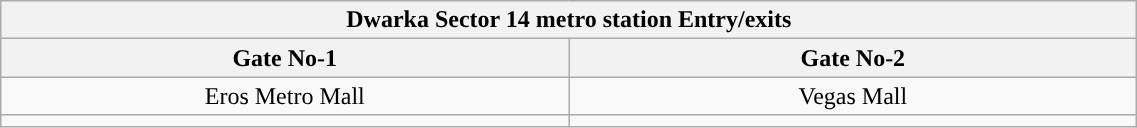<table class="wikitable" style="text-align: center;" width="60%">
<tr>
<th align="center" colspan="5" style="background:#"><span>Dwarka Sector 14 metro station Entry/exits</span></th>
</tr>
<tr>
<th style="width:30%;">Gate No-1</th>
<th style="width:30%;">Gate No-2</th>
</tr>
<tr>
<td>Eros Metro Mall</td>
<td>Vegas Mall</td>
</tr>
<tr>
<td></td>
<td></td>
</tr>
</table>
